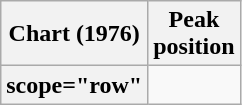<table class="wikitable plainrowheaders" style="text-align:center;">
<tr>
<th scope="col">Chart (1976)</th>
<th scope="col">Peak<br>position</th>
</tr>
<tr>
<th>scope="row"</th>
</tr>
</table>
